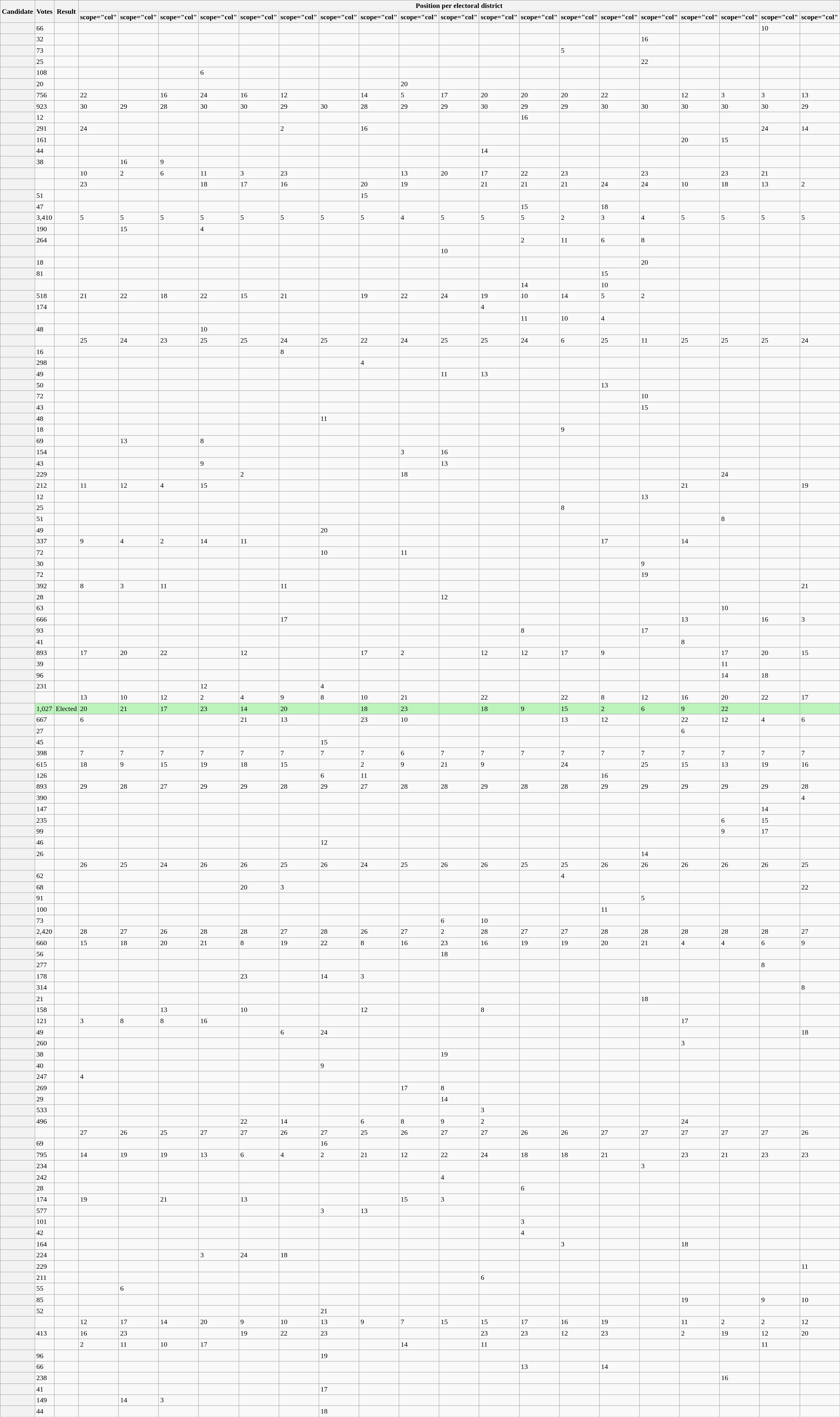<table class="wikitable sortable defaultright col3left">
<tr>
<th scope="col" rowspan="2">Candidate</th>
<th scope="col" rowspan="2">Votes</th>
<th scope="col" rowspan="2">Result</th>
<th scope="col" colspan="19">Position per electoral district</th>
</tr>
<tr>
<th>scope="col" </th>
<th>scope="col" </th>
<th>scope="col" </th>
<th>scope="col" </th>
<th>scope="col" </th>
<th>scope="col" </th>
<th>scope="col" </th>
<th>scope="col" </th>
<th>scope="col" </th>
<th>scope="col" </th>
<th>scope="col" </th>
<th>scope="col" </th>
<th>scope="col" </th>
<th>scope="col" </th>
<th>scope="col" </th>
<th>scope="col" </th>
<th>scope="col" </th>
<th>scope="col" </th>
<th>scope="col" </th>
</tr>
<tr>
<th scope="row"></th>
<td>66</td>
<td></td>
<td></td>
<td></td>
<td></td>
<td></td>
<td></td>
<td></td>
<td></td>
<td></td>
<td></td>
<td></td>
<td></td>
<td></td>
<td></td>
<td></td>
<td></td>
<td></td>
<td></td>
<td>10</td>
<td></td>
</tr>
<tr>
<th scope="row"></th>
<td>32</td>
<td></td>
<td></td>
<td></td>
<td></td>
<td></td>
<td></td>
<td></td>
<td></td>
<td></td>
<td></td>
<td></td>
<td></td>
<td></td>
<td></td>
<td></td>
<td>16</td>
<td></td>
<td></td>
<td></td>
<td></td>
</tr>
<tr>
<th scope="row"></th>
<td>73</td>
<td></td>
<td></td>
<td></td>
<td></td>
<td></td>
<td></td>
<td></td>
<td></td>
<td></td>
<td></td>
<td></td>
<td></td>
<td></td>
<td>5</td>
<td></td>
<td></td>
<td></td>
<td></td>
<td></td>
<td></td>
</tr>
<tr>
<th scope="row"></th>
<td>25</td>
<td></td>
<td></td>
<td></td>
<td></td>
<td></td>
<td></td>
<td></td>
<td></td>
<td></td>
<td></td>
<td></td>
<td></td>
<td></td>
<td></td>
<td></td>
<td>22</td>
<td></td>
<td></td>
<td></td>
<td></td>
</tr>
<tr>
<th scope="row"></th>
<td>108</td>
<td></td>
<td></td>
<td></td>
<td></td>
<td>6</td>
<td></td>
<td></td>
<td></td>
<td></td>
<td></td>
<td></td>
<td></td>
<td></td>
<td></td>
<td></td>
<td></td>
<td></td>
<td></td>
<td></td>
<td></td>
</tr>
<tr>
<th scope="row"></th>
<td>20</td>
<td></td>
<td></td>
<td></td>
<td></td>
<td></td>
<td></td>
<td></td>
<td></td>
<td></td>
<td>20</td>
<td></td>
<td></td>
<td></td>
<td></td>
<td></td>
<td></td>
<td></td>
<td></td>
<td></td>
<td></td>
</tr>
<tr>
<th scope="row"></th>
<td>756</td>
<td></td>
<td>22</td>
<td></td>
<td>16</td>
<td>24</td>
<td>16</td>
<td>12</td>
<td></td>
<td>14</td>
<td>5</td>
<td>17</td>
<td>20</td>
<td>20</td>
<td>20</td>
<td>22</td>
<td></td>
<td>12</td>
<td>3</td>
<td>3</td>
<td>13</td>
</tr>
<tr>
<th scope="row"></th>
<td>923</td>
<td></td>
<td>30</td>
<td>29</td>
<td>28</td>
<td>30</td>
<td>30</td>
<td>29</td>
<td>30</td>
<td>28</td>
<td>29</td>
<td>29</td>
<td>30</td>
<td>29</td>
<td>29</td>
<td>30</td>
<td>30</td>
<td>30</td>
<td>30</td>
<td>30</td>
<td>29</td>
</tr>
<tr>
<th scope="row"></th>
<td>12</td>
<td></td>
<td></td>
<td></td>
<td></td>
<td></td>
<td></td>
<td></td>
<td></td>
<td></td>
<td></td>
<td></td>
<td></td>
<td>16</td>
<td></td>
<td></td>
<td></td>
<td></td>
<td></td>
<td></td>
<td></td>
</tr>
<tr>
<th scope="row"></th>
<td>291</td>
<td></td>
<td>24</td>
<td></td>
<td></td>
<td></td>
<td></td>
<td>2</td>
<td></td>
<td>16</td>
<td></td>
<td></td>
<td></td>
<td></td>
<td></td>
<td></td>
<td></td>
<td></td>
<td></td>
<td>24</td>
<td>14</td>
</tr>
<tr>
<th scope="row"></th>
<td>161</td>
<td></td>
<td></td>
<td></td>
<td></td>
<td></td>
<td></td>
<td></td>
<td></td>
<td></td>
<td></td>
<td></td>
<td></td>
<td></td>
<td></td>
<td></td>
<td></td>
<td>20</td>
<td>15</td>
<td></td>
<td></td>
</tr>
<tr>
<th scope="row"></th>
<td>44</td>
<td></td>
<td></td>
<td></td>
<td></td>
<td></td>
<td></td>
<td></td>
<td></td>
<td></td>
<td></td>
<td></td>
<td>14</td>
<td></td>
<td></td>
<td></td>
<td></td>
<td></td>
<td></td>
<td></td>
<td></td>
</tr>
<tr>
<th scope="row"></th>
<td>38</td>
<td></td>
<td></td>
<td>16</td>
<td>9</td>
<td></td>
<td></td>
<td></td>
<td></td>
<td></td>
<td></td>
<td></td>
<td></td>
<td></td>
<td></td>
<td></td>
<td></td>
<td></td>
<td></td>
<td></td>
<td></td>
</tr>
<tr>
<th scope="row"></th>
<td></td>
<td></td>
<td>10</td>
<td>2</td>
<td>6</td>
<td>11</td>
<td>3</td>
<td>23</td>
<td></td>
<td></td>
<td>13</td>
<td>20</td>
<td>17</td>
<td>22</td>
<td>23</td>
<td></td>
<td>23</td>
<td></td>
<td>23</td>
<td>21</td>
<td></td>
</tr>
<tr>
<th scope="row"></th>
<td></td>
<td></td>
<td>23</td>
<td></td>
<td></td>
<td>18</td>
<td>17</td>
<td>16</td>
<td></td>
<td>20</td>
<td>19</td>
<td></td>
<td>21</td>
<td>21</td>
<td>21</td>
<td>24</td>
<td>24</td>
<td>10</td>
<td>18</td>
<td>13</td>
<td>2</td>
</tr>
<tr>
<th scope="row"></th>
<td>51</td>
<td></td>
<td></td>
<td></td>
<td></td>
<td></td>
<td></td>
<td></td>
<td></td>
<td>15</td>
<td></td>
<td></td>
<td></td>
<td></td>
<td></td>
<td></td>
<td></td>
<td></td>
<td></td>
<td></td>
<td></td>
</tr>
<tr>
<th scope="row"></th>
<td>47</td>
<td></td>
<td></td>
<td></td>
<td></td>
<td></td>
<td></td>
<td></td>
<td></td>
<td></td>
<td></td>
<td></td>
<td></td>
<td>15</td>
<td></td>
<td>18</td>
<td></td>
<td></td>
<td></td>
<td></td>
<td></td>
</tr>
<tr>
<th scope="row"></th>
<td>3,410</td>
<td></td>
<td>5</td>
<td>5</td>
<td>5</td>
<td>5</td>
<td>5</td>
<td>5</td>
<td>5</td>
<td>5</td>
<td>4</td>
<td>5</td>
<td>5</td>
<td>5</td>
<td>2</td>
<td>3</td>
<td>4</td>
<td>5</td>
<td>5</td>
<td>5</td>
<td>5</td>
</tr>
<tr>
<th scope="row"></th>
<td>190</td>
<td></td>
<td></td>
<td>15</td>
<td></td>
<td>4</td>
<td></td>
<td></td>
<td></td>
<td></td>
<td></td>
<td></td>
<td></td>
<td></td>
<td></td>
<td></td>
<td></td>
<td></td>
<td></td>
<td></td>
<td></td>
</tr>
<tr>
<th scope="row"></th>
<td>264</td>
<td></td>
<td></td>
<td></td>
<td></td>
<td></td>
<td></td>
<td></td>
<td></td>
<td></td>
<td></td>
<td></td>
<td></td>
<td>2</td>
<td>11</td>
<td>6</td>
<td>8</td>
<td></td>
<td></td>
<td></td>
<td></td>
</tr>
<tr>
<th scope="row"></th>
<td></td>
<td></td>
<td></td>
<td></td>
<td></td>
<td></td>
<td></td>
<td></td>
<td></td>
<td></td>
<td></td>
<td>10</td>
<td></td>
<td></td>
<td></td>
<td></td>
<td></td>
<td></td>
<td></td>
<td></td>
<td></td>
</tr>
<tr>
<th scope="row"></th>
<td>18</td>
<td></td>
<td></td>
<td></td>
<td></td>
<td></td>
<td></td>
<td></td>
<td></td>
<td></td>
<td></td>
<td></td>
<td></td>
<td></td>
<td></td>
<td></td>
<td>20</td>
<td></td>
<td></td>
<td></td>
<td></td>
</tr>
<tr>
<th scope="row"></th>
<td>81</td>
<td></td>
<td></td>
<td></td>
<td></td>
<td></td>
<td></td>
<td></td>
<td></td>
<td></td>
<td></td>
<td></td>
<td></td>
<td></td>
<td></td>
<td>15</td>
<td></td>
<td></td>
<td></td>
<td></td>
<td></td>
</tr>
<tr>
<th scope="row"></th>
<td></td>
<td></td>
<td></td>
<td></td>
<td></td>
<td></td>
<td></td>
<td></td>
<td></td>
<td></td>
<td></td>
<td></td>
<td></td>
<td>14</td>
<td></td>
<td>10</td>
<td></td>
<td></td>
<td></td>
<td></td>
<td></td>
</tr>
<tr>
<th scope="row"></th>
<td>518</td>
<td></td>
<td>21</td>
<td>22</td>
<td>18</td>
<td>22</td>
<td>15</td>
<td>21</td>
<td></td>
<td>19</td>
<td>22</td>
<td>24</td>
<td>19</td>
<td>10</td>
<td>14</td>
<td>5</td>
<td>2</td>
<td></td>
<td></td>
<td></td>
<td></td>
</tr>
<tr>
<th scope="row"></th>
<td>174</td>
<td></td>
<td></td>
<td></td>
<td></td>
<td></td>
<td></td>
<td></td>
<td></td>
<td></td>
<td></td>
<td></td>
<td>4</td>
<td></td>
<td></td>
<td></td>
<td></td>
<td></td>
<td></td>
<td></td>
<td></td>
</tr>
<tr>
<th scope="row"></th>
<td></td>
<td></td>
<td></td>
<td></td>
<td></td>
<td></td>
<td></td>
<td></td>
<td></td>
<td></td>
<td></td>
<td></td>
<td></td>
<td>11</td>
<td>10</td>
<td>4</td>
<td></td>
<td></td>
<td></td>
<td></td>
<td></td>
</tr>
<tr>
<th scope="row"></th>
<td>48</td>
<td></td>
<td></td>
<td></td>
<td></td>
<td>10</td>
<td></td>
<td></td>
<td></td>
<td></td>
<td></td>
<td></td>
<td></td>
<td></td>
<td></td>
<td></td>
<td></td>
<td></td>
<td></td>
<td></td>
<td></td>
</tr>
<tr>
<th scope="row"></th>
<td></td>
<td></td>
<td>25</td>
<td>24</td>
<td>23</td>
<td>25</td>
<td>25</td>
<td>24</td>
<td>25</td>
<td>22</td>
<td>24</td>
<td>25</td>
<td>25</td>
<td>24</td>
<td>6</td>
<td>25</td>
<td>11</td>
<td>25</td>
<td>25</td>
<td>25</td>
<td>24</td>
</tr>
<tr>
<th scope="row"></th>
<td>16</td>
<td></td>
<td></td>
<td></td>
<td></td>
<td></td>
<td></td>
<td>8</td>
<td></td>
<td></td>
<td></td>
<td></td>
<td></td>
<td></td>
<td></td>
<td></td>
<td></td>
<td></td>
<td></td>
<td></td>
<td></td>
</tr>
<tr>
<th scope="row"></th>
<td>298</td>
<td></td>
<td></td>
<td></td>
<td></td>
<td></td>
<td></td>
<td></td>
<td></td>
<td>4</td>
<td></td>
<td></td>
<td></td>
<td></td>
<td></td>
<td></td>
<td></td>
<td></td>
<td></td>
<td></td>
<td></td>
</tr>
<tr>
<th scope="row"></th>
<td>49</td>
<td></td>
<td></td>
<td></td>
<td></td>
<td></td>
<td></td>
<td></td>
<td></td>
<td></td>
<td></td>
<td>11</td>
<td>13</td>
<td></td>
<td></td>
<td></td>
<td></td>
<td></td>
<td></td>
<td></td>
<td></td>
</tr>
<tr>
<th scope="row"></th>
<td>50</td>
<td></td>
<td></td>
<td></td>
<td></td>
<td></td>
<td></td>
<td></td>
<td></td>
<td></td>
<td></td>
<td></td>
<td></td>
<td></td>
<td></td>
<td>13</td>
<td></td>
<td></td>
<td></td>
<td></td>
<td></td>
</tr>
<tr>
<th scope="row"></th>
<td>72</td>
<td></td>
<td></td>
<td></td>
<td></td>
<td></td>
<td></td>
<td></td>
<td></td>
<td></td>
<td></td>
<td></td>
<td></td>
<td></td>
<td></td>
<td></td>
<td>10</td>
<td></td>
<td></td>
<td></td>
<td></td>
</tr>
<tr>
<th scope="row"></th>
<td>43</td>
<td></td>
<td></td>
<td></td>
<td></td>
<td></td>
<td></td>
<td></td>
<td></td>
<td></td>
<td></td>
<td></td>
<td></td>
<td></td>
<td></td>
<td></td>
<td>15</td>
<td></td>
<td></td>
<td></td>
<td></td>
</tr>
<tr>
<th scope="row"></th>
<td>48</td>
<td></td>
<td></td>
<td></td>
<td></td>
<td></td>
<td></td>
<td></td>
<td>11</td>
<td></td>
<td></td>
<td></td>
<td></td>
<td></td>
<td></td>
<td></td>
<td></td>
<td></td>
<td></td>
<td></td>
<td></td>
</tr>
<tr>
<th scope="row"></th>
<td>18</td>
<td></td>
<td></td>
<td></td>
<td></td>
<td></td>
<td></td>
<td></td>
<td></td>
<td></td>
<td></td>
<td></td>
<td></td>
<td></td>
<td>9</td>
<td></td>
<td></td>
<td></td>
<td></td>
<td></td>
<td></td>
</tr>
<tr>
<th scope="row"></th>
<td>69</td>
<td></td>
<td></td>
<td>13</td>
<td></td>
<td>8</td>
<td></td>
<td></td>
<td></td>
<td></td>
<td></td>
<td></td>
<td></td>
<td></td>
<td></td>
<td></td>
<td></td>
<td></td>
<td></td>
<td></td>
<td></td>
</tr>
<tr>
<th scope="row"></th>
<td>154</td>
<td></td>
<td></td>
<td></td>
<td></td>
<td></td>
<td></td>
<td></td>
<td></td>
<td></td>
<td>3</td>
<td>16</td>
<td></td>
<td></td>
<td></td>
<td></td>
<td></td>
<td></td>
<td></td>
<td></td>
<td></td>
</tr>
<tr>
<th scope="row"></th>
<td>43</td>
<td></td>
<td></td>
<td></td>
<td></td>
<td>9</td>
<td></td>
<td></td>
<td></td>
<td></td>
<td></td>
<td>13</td>
<td></td>
<td></td>
<td></td>
<td></td>
<td></td>
<td></td>
<td></td>
<td></td>
<td></td>
</tr>
<tr>
<th scope="row"></th>
<td>229</td>
<td></td>
<td></td>
<td></td>
<td></td>
<td></td>
<td>2</td>
<td></td>
<td></td>
<td></td>
<td>18</td>
<td></td>
<td></td>
<td></td>
<td></td>
<td></td>
<td></td>
<td></td>
<td>24</td>
<td></td>
<td></td>
</tr>
<tr>
<th scope="row"></th>
<td>212</td>
<td></td>
<td>11</td>
<td>12</td>
<td>4</td>
<td>15</td>
<td></td>
<td></td>
<td></td>
<td></td>
<td></td>
<td></td>
<td></td>
<td></td>
<td></td>
<td></td>
<td></td>
<td>21</td>
<td></td>
<td></td>
<td>19</td>
</tr>
<tr>
<th scope="row"></th>
<td>12</td>
<td></td>
<td></td>
<td></td>
<td></td>
<td></td>
<td></td>
<td></td>
<td></td>
<td></td>
<td></td>
<td></td>
<td></td>
<td></td>
<td></td>
<td></td>
<td>13</td>
<td></td>
<td></td>
<td></td>
<td></td>
</tr>
<tr>
<th scope="row"></th>
<td>25</td>
<td></td>
<td></td>
<td></td>
<td></td>
<td></td>
<td></td>
<td></td>
<td></td>
<td></td>
<td></td>
<td></td>
<td></td>
<td></td>
<td>8</td>
<td></td>
<td></td>
<td></td>
<td></td>
<td></td>
<td></td>
</tr>
<tr>
<th scope="row"></th>
<td>51</td>
<td></td>
<td></td>
<td></td>
<td></td>
<td></td>
<td></td>
<td></td>
<td></td>
<td></td>
<td></td>
<td></td>
<td></td>
<td></td>
<td></td>
<td></td>
<td></td>
<td></td>
<td>8</td>
<td></td>
<td></td>
</tr>
<tr>
<th scope="row"></th>
<td>49</td>
<td></td>
<td></td>
<td></td>
<td></td>
<td></td>
<td></td>
<td></td>
<td>20</td>
<td></td>
<td></td>
<td></td>
<td></td>
<td></td>
<td></td>
<td></td>
<td></td>
<td></td>
<td></td>
<td></td>
<td></td>
</tr>
<tr>
<th scope="row"></th>
<td>337</td>
<td></td>
<td>9</td>
<td>4</td>
<td>2</td>
<td>14</td>
<td>11</td>
<td></td>
<td></td>
<td></td>
<td></td>
<td></td>
<td></td>
<td></td>
<td></td>
<td>17</td>
<td></td>
<td>14</td>
<td></td>
<td></td>
<td></td>
</tr>
<tr>
<th scope="row"></th>
<td>72</td>
<td></td>
<td></td>
<td></td>
<td></td>
<td></td>
<td></td>
<td></td>
<td>10</td>
<td></td>
<td>11</td>
<td></td>
<td></td>
<td></td>
<td></td>
<td></td>
<td></td>
<td></td>
<td></td>
<td></td>
<td></td>
</tr>
<tr>
<th scope="row"></th>
<td>30</td>
<td></td>
<td></td>
<td></td>
<td></td>
<td></td>
<td></td>
<td></td>
<td></td>
<td></td>
<td></td>
<td></td>
<td></td>
<td></td>
<td></td>
<td></td>
<td>9</td>
<td></td>
<td></td>
<td></td>
<td></td>
</tr>
<tr>
<th scope="row"></th>
<td>72</td>
<td></td>
<td></td>
<td></td>
<td></td>
<td></td>
<td></td>
<td></td>
<td></td>
<td></td>
<td></td>
<td></td>
<td></td>
<td></td>
<td></td>
<td></td>
<td>19</td>
<td></td>
<td></td>
<td></td>
<td></td>
</tr>
<tr>
<th scope="row"></th>
<td>392</td>
<td></td>
<td>8</td>
<td>3</td>
<td>11</td>
<td></td>
<td></td>
<td>11</td>
<td></td>
<td></td>
<td></td>
<td></td>
<td></td>
<td></td>
<td></td>
<td></td>
<td></td>
<td></td>
<td></td>
<td></td>
<td>21</td>
</tr>
<tr>
<th scope="row"></th>
<td>28</td>
<td></td>
<td></td>
<td></td>
<td></td>
<td></td>
<td></td>
<td></td>
<td></td>
<td></td>
<td></td>
<td>12</td>
<td></td>
<td></td>
<td></td>
<td></td>
<td></td>
<td></td>
<td></td>
<td></td>
<td></td>
</tr>
<tr>
<th scope="row"></th>
<td>63</td>
<td></td>
<td></td>
<td></td>
<td></td>
<td></td>
<td></td>
<td></td>
<td></td>
<td></td>
<td></td>
<td></td>
<td></td>
<td></td>
<td></td>
<td></td>
<td></td>
<td></td>
<td>10</td>
<td></td>
<td></td>
</tr>
<tr>
<th scope="row"></th>
<td>666</td>
<td></td>
<td></td>
<td></td>
<td></td>
<td></td>
<td></td>
<td>17</td>
<td></td>
<td></td>
<td></td>
<td></td>
<td></td>
<td></td>
<td></td>
<td></td>
<td></td>
<td>13</td>
<td></td>
<td>16</td>
<td>3</td>
</tr>
<tr>
<th scope="row"></th>
<td>93</td>
<td></td>
<td></td>
<td></td>
<td></td>
<td></td>
<td></td>
<td></td>
<td></td>
<td></td>
<td></td>
<td></td>
<td></td>
<td>8</td>
<td></td>
<td></td>
<td>17</td>
<td></td>
<td></td>
<td></td>
<td></td>
</tr>
<tr>
<th scope="row"></th>
<td>41</td>
<td></td>
<td></td>
<td></td>
<td></td>
<td></td>
<td></td>
<td></td>
<td></td>
<td></td>
<td></td>
<td></td>
<td></td>
<td></td>
<td></td>
<td></td>
<td></td>
<td>8</td>
<td></td>
<td></td>
<td></td>
</tr>
<tr>
<th scope="row"></th>
<td>893</td>
<td></td>
<td>17</td>
<td>20</td>
<td>22</td>
<td></td>
<td>12</td>
<td></td>
<td></td>
<td>17</td>
<td>2</td>
<td></td>
<td>12</td>
<td>12</td>
<td>17</td>
<td>9</td>
<td></td>
<td></td>
<td>17</td>
<td>20</td>
<td>15</td>
</tr>
<tr>
<th scope="row"></th>
<td>39</td>
<td></td>
<td></td>
<td></td>
<td></td>
<td></td>
<td></td>
<td></td>
<td></td>
<td></td>
<td></td>
<td></td>
<td></td>
<td></td>
<td></td>
<td></td>
<td></td>
<td></td>
<td>11</td>
<td></td>
<td></td>
</tr>
<tr>
<th scope="row"></th>
<td>96</td>
<td></td>
<td></td>
<td></td>
<td></td>
<td></td>
<td></td>
<td></td>
<td></td>
<td></td>
<td></td>
<td></td>
<td></td>
<td></td>
<td></td>
<td></td>
<td></td>
<td></td>
<td>14</td>
<td>18</td>
<td></td>
</tr>
<tr>
<th scope="row"></th>
<td>231</td>
<td></td>
<td></td>
<td></td>
<td></td>
<td>12</td>
<td></td>
<td></td>
<td>4</td>
<td></td>
<td></td>
<td></td>
<td></td>
<td></td>
<td></td>
<td></td>
<td></td>
<td></td>
<td></td>
<td></td>
<td></td>
</tr>
<tr>
<th scope="row"></th>
<td></td>
<td></td>
<td>13</td>
<td>10</td>
<td>12</td>
<td>2</td>
<td>4</td>
<td>9</td>
<td>8</td>
<td>10</td>
<td>21</td>
<td></td>
<td>22</td>
<td></td>
<td>22</td>
<td>8</td>
<td>12</td>
<td>16</td>
<td>20</td>
<td>22</td>
<td>17</td>
</tr>
<tr bgcolor=bbf3bb>
<th scope="row"></th>
<td>1,027</td>
<td>Elected</td>
<td>20</td>
<td>21</td>
<td>17</td>
<td>23</td>
<td>14</td>
<td>20</td>
<td></td>
<td>18</td>
<td>23</td>
<td></td>
<td>18</td>
<td>9</td>
<td>15</td>
<td>2</td>
<td>6</td>
<td>9</td>
<td>22</td>
<td></td>
<td></td>
</tr>
<tr>
<th scope="row"></th>
<td>667</td>
<td></td>
<td>6</td>
<td></td>
<td></td>
<td></td>
<td>21</td>
<td>13</td>
<td></td>
<td>23</td>
<td>10</td>
<td></td>
<td></td>
<td></td>
<td>13</td>
<td>12</td>
<td></td>
<td>22</td>
<td>12</td>
<td>4</td>
<td>6</td>
</tr>
<tr>
<th scope="row"></th>
<td>27</td>
<td></td>
<td></td>
<td></td>
<td></td>
<td></td>
<td></td>
<td></td>
<td></td>
<td></td>
<td></td>
<td></td>
<td></td>
<td></td>
<td></td>
<td></td>
<td></td>
<td>6</td>
<td></td>
<td></td>
<td></td>
</tr>
<tr>
<th scope="row"></th>
<td>45</td>
<td></td>
<td></td>
<td></td>
<td></td>
<td></td>
<td></td>
<td></td>
<td>15</td>
<td></td>
<td></td>
<td></td>
<td></td>
<td></td>
<td></td>
<td></td>
<td></td>
<td></td>
<td></td>
<td></td>
<td></td>
</tr>
<tr>
<th scope="row"></th>
<td>398</td>
<td></td>
<td>7</td>
<td>7</td>
<td>7</td>
<td>7</td>
<td>7</td>
<td>7</td>
<td>7</td>
<td>7</td>
<td>6</td>
<td>7</td>
<td>7</td>
<td>7</td>
<td>7</td>
<td>7</td>
<td>7</td>
<td>7</td>
<td>7</td>
<td>7</td>
<td>7</td>
</tr>
<tr>
<th scope="row"></th>
<td>615</td>
<td></td>
<td>18</td>
<td>9</td>
<td>15</td>
<td>19</td>
<td>18</td>
<td>15</td>
<td></td>
<td>2</td>
<td>9</td>
<td>21</td>
<td>9</td>
<td></td>
<td>24</td>
<td></td>
<td>25</td>
<td>15</td>
<td>13</td>
<td>19</td>
<td>16</td>
</tr>
<tr>
<th scope="row"></th>
<td>126</td>
<td></td>
<td></td>
<td></td>
<td></td>
<td></td>
<td></td>
<td></td>
<td>6</td>
<td>11</td>
<td></td>
<td></td>
<td></td>
<td></td>
<td></td>
<td>16</td>
<td></td>
<td></td>
<td></td>
<td></td>
<td></td>
</tr>
<tr>
<th scope="row"></th>
<td>893</td>
<td></td>
<td>29</td>
<td>28</td>
<td>27</td>
<td>29</td>
<td>29</td>
<td>28</td>
<td>29</td>
<td>27</td>
<td>28</td>
<td>28</td>
<td>29</td>
<td>28</td>
<td>28</td>
<td>29</td>
<td>29</td>
<td>29</td>
<td>29</td>
<td>29</td>
<td>28</td>
</tr>
<tr>
<th scope="row"></th>
<td>390</td>
<td></td>
<td></td>
<td></td>
<td></td>
<td></td>
<td></td>
<td></td>
<td></td>
<td></td>
<td></td>
<td></td>
<td></td>
<td></td>
<td></td>
<td></td>
<td></td>
<td></td>
<td></td>
<td></td>
<td>4</td>
</tr>
<tr>
<th scope="row"></th>
<td>147</td>
<td></td>
<td></td>
<td></td>
<td></td>
<td></td>
<td></td>
<td></td>
<td></td>
<td></td>
<td></td>
<td></td>
<td></td>
<td></td>
<td></td>
<td></td>
<td></td>
<td></td>
<td></td>
<td>14</td>
<td></td>
</tr>
<tr>
<th scope="row"></th>
<td>235</td>
<td></td>
<td></td>
<td></td>
<td></td>
<td></td>
<td></td>
<td></td>
<td></td>
<td></td>
<td></td>
<td></td>
<td></td>
<td></td>
<td></td>
<td></td>
<td></td>
<td></td>
<td>6</td>
<td>15</td>
<td></td>
</tr>
<tr>
<th scope="row"></th>
<td>99</td>
<td></td>
<td></td>
<td></td>
<td></td>
<td></td>
<td></td>
<td></td>
<td></td>
<td></td>
<td></td>
<td></td>
<td></td>
<td></td>
<td></td>
<td></td>
<td></td>
<td></td>
<td>9</td>
<td>17</td>
<td></td>
</tr>
<tr>
<th scope="row"></th>
<td>46</td>
<td></td>
<td></td>
<td></td>
<td></td>
<td></td>
<td></td>
<td></td>
<td>12</td>
<td></td>
<td></td>
<td></td>
<td></td>
<td></td>
<td></td>
<td></td>
<td></td>
<td></td>
<td></td>
<td></td>
<td></td>
</tr>
<tr>
<th scope="row"></th>
<td>26</td>
<td></td>
<td></td>
<td></td>
<td></td>
<td></td>
<td></td>
<td></td>
<td></td>
<td></td>
<td></td>
<td></td>
<td></td>
<td></td>
<td></td>
<td></td>
<td>14</td>
<td></td>
<td></td>
<td></td>
<td></td>
</tr>
<tr>
<th scope="row"></th>
<td></td>
<td></td>
<td>26</td>
<td>25</td>
<td>24</td>
<td>26</td>
<td>26</td>
<td>25</td>
<td>26</td>
<td>24</td>
<td>25</td>
<td>26</td>
<td>26</td>
<td>25</td>
<td>25</td>
<td>26</td>
<td>26</td>
<td>26</td>
<td>26</td>
<td>26</td>
<td>25</td>
</tr>
<tr>
<th scope="row"></th>
<td>62</td>
<td></td>
<td></td>
<td></td>
<td></td>
<td></td>
<td></td>
<td></td>
<td></td>
<td></td>
<td></td>
<td></td>
<td></td>
<td></td>
<td>4</td>
<td></td>
<td></td>
<td></td>
<td></td>
<td></td>
<td></td>
</tr>
<tr>
<th scope="row"></th>
<td>68</td>
<td></td>
<td></td>
<td></td>
<td></td>
<td></td>
<td>20</td>
<td>3</td>
<td></td>
<td></td>
<td></td>
<td></td>
<td></td>
<td></td>
<td></td>
<td></td>
<td></td>
<td></td>
<td></td>
<td></td>
<td>22</td>
</tr>
<tr>
<th scope="row"></th>
<td>91</td>
<td></td>
<td></td>
<td></td>
<td></td>
<td></td>
<td></td>
<td></td>
<td></td>
<td></td>
<td></td>
<td></td>
<td></td>
<td></td>
<td></td>
<td></td>
<td>5</td>
<td></td>
<td></td>
<td></td>
<td></td>
</tr>
<tr>
<th scope="row"></th>
<td>100</td>
<td></td>
<td></td>
<td></td>
<td></td>
<td></td>
<td></td>
<td></td>
<td></td>
<td></td>
<td></td>
<td></td>
<td></td>
<td></td>
<td></td>
<td>11</td>
<td></td>
<td></td>
<td></td>
<td></td>
<td></td>
</tr>
<tr>
<th scope="row"></th>
<td>73</td>
<td></td>
<td></td>
<td></td>
<td></td>
<td></td>
<td></td>
<td></td>
<td></td>
<td></td>
<td></td>
<td>6</td>
<td>10</td>
<td></td>
<td></td>
<td></td>
<td></td>
<td></td>
<td></td>
<td></td>
<td></td>
</tr>
<tr>
<th scope="row"></th>
<td>2,420</td>
<td></td>
<td>28</td>
<td>27</td>
<td>26</td>
<td>28</td>
<td>28</td>
<td>27</td>
<td>28</td>
<td>26</td>
<td>27</td>
<td>2</td>
<td>28</td>
<td>27</td>
<td>27</td>
<td>28</td>
<td>28</td>
<td>28</td>
<td>28</td>
<td>28</td>
<td>27</td>
</tr>
<tr>
<th scope="row"></th>
<td>660</td>
<td></td>
<td>15</td>
<td>18</td>
<td>20</td>
<td>21</td>
<td>8</td>
<td>19</td>
<td>22</td>
<td>8</td>
<td>16</td>
<td>23</td>
<td>16</td>
<td>19</td>
<td>19</td>
<td>20</td>
<td>21</td>
<td>4</td>
<td>4</td>
<td>6</td>
<td>9</td>
</tr>
<tr>
<th scope="row"></th>
<td>56</td>
<td></td>
<td></td>
<td></td>
<td></td>
<td></td>
<td></td>
<td></td>
<td></td>
<td></td>
<td></td>
<td>18</td>
<td></td>
<td></td>
<td></td>
<td></td>
<td></td>
<td></td>
<td></td>
<td></td>
<td></td>
</tr>
<tr>
<th scope="row"></th>
<td>277</td>
<td></td>
<td></td>
<td></td>
<td></td>
<td></td>
<td></td>
<td></td>
<td></td>
<td></td>
<td></td>
<td></td>
<td></td>
<td></td>
<td></td>
<td></td>
<td></td>
<td></td>
<td></td>
<td>8</td>
<td></td>
</tr>
<tr>
<th scope="row"></th>
<td>178</td>
<td></td>
<td></td>
<td></td>
<td></td>
<td></td>
<td>23</td>
<td></td>
<td>14</td>
<td>3</td>
<td></td>
<td></td>
<td></td>
<td></td>
<td></td>
<td></td>
<td></td>
<td></td>
<td></td>
<td></td>
<td></td>
</tr>
<tr>
<th scope="row"></th>
<td>314</td>
<td></td>
<td></td>
<td></td>
<td></td>
<td></td>
<td></td>
<td></td>
<td></td>
<td></td>
<td></td>
<td></td>
<td></td>
<td></td>
<td></td>
<td></td>
<td></td>
<td></td>
<td></td>
<td></td>
<td>8</td>
</tr>
<tr>
<th scope="row"></th>
<td>21</td>
<td></td>
<td></td>
<td></td>
<td></td>
<td></td>
<td></td>
<td></td>
<td></td>
<td></td>
<td></td>
<td></td>
<td></td>
<td></td>
<td></td>
<td></td>
<td>18</td>
<td></td>
<td></td>
<td></td>
<td></td>
</tr>
<tr>
<th scope="row"></th>
<td>158</td>
<td></td>
<td></td>
<td></td>
<td>13</td>
<td></td>
<td>10</td>
<td></td>
<td></td>
<td>12</td>
<td></td>
<td></td>
<td>8</td>
<td></td>
<td></td>
<td></td>
<td></td>
<td></td>
<td></td>
<td></td>
<td></td>
</tr>
<tr>
<th scope="row"></th>
<td>121</td>
<td></td>
<td>3</td>
<td>8</td>
<td>8</td>
<td>16</td>
<td></td>
<td></td>
<td></td>
<td></td>
<td></td>
<td></td>
<td></td>
<td></td>
<td></td>
<td></td>
<td></td>
<td>17</td>
<td></td>
<td></td>
<td></td>
</tr>
<tr>
<th scope="row"></th>
<td>49</td>
<td></td>
<td></td>
<td></td>
<td></td>
<td></td>
<td></td>
<td>6</td>
<td>24</td>
<td></td>
<td></td>
<td></td>
<td></td>
<td></td>
<td></td>
<td></td>
<td></td>
<td></td>
<td></td>
<td></td>
<td>18</td>
</tr>
<tr>
<th scope="row"></th>
<td>260</td>
<td></td>
<td></td>
<td></td>
<td></td>
<td></td>
<td></td>
<td></td>
<td></td>
<td></td>
<td></td>
<td></td>
<td></td>
<td></td>
<td></td>
<td></td>
<td></td>
<td>3</td>
<td></td>
<td></td>
<td></td>
</tr>
<tr>
<th scope="row"></th>
<td>38</td>
<td></td>
<td></td>
<td></td>
<td></td>
<td></td>
<td></td>
<td></td>
<td></td>
<td></td>
<td></td>
<td>19</td>
<td></td>
<td></td>
<td></td>
<td></td>
<td></td>
<td></td>
<td></td>
<td></td>
<td></td>
</tr>
<tr>
<th scope="row"></th>
<td>40</td>
<td></td>
<td></td>
<td></td>
<td></td>
<td></td>
<td></td>
<td></td>
<td>9</td>
<td></td>
<td></td>
<td></td>
<td></td>
<td></td>
<td></td>
<td></td>
<td></td>
<td></td>
<td></td>
<td></td>
<td></td>
</tr>
<tr>
<th scope="row"></th>
<td>247</td>
<td></td>
<td>4</td>
<td></td>
<td></td>
<td></td>
<td></td>
<td></td>
<td></td>
<td></td>
<td></td>
<td></td>
<td></td>
<td></td>
<td></td>
<td></td>
<td></td>
<td></td>
<td></td>
<td></td>
<td></td>
</tr>
<tr>
<th scope="row"></th>
<td>269</td>
<td></td>
<td></td>
<td></td>
<td></td>
<td></td>
<td></td>
<td></td>
<td></td>
<td></td>
<td>17</td>
<td>8</td>
<td></td>
<td></td>
<td></td>
<td></td>
<td></td>
<td></td>
<td></td>
<td></td>
<td></td>
</tr>
<tr>
<th scope="row"></th>
<td>29</td>
<td></td>
<td></td>
<td></td>
<td></td>
<td></td>
<td></td>
<td></td>
<td></td>
<td></td>
<td></td>
<td>14</td>
<td></td>
<td></td>
<td></td>
<td></td>
<td></td>
<td></td>
<td></td>
<td></td>
<td></td>
</tr>
<tr>
<th scope="row"></th>
<td>533</td>
<td></td>
<td></td>
<td></td>
<td></td>
<td></td>
<td></td>
<td></td>
<td></td>
<td></td>
<td></td>
<td></td>
<td>3</td>
<td></td>
<td></td>
<td></td>
<td></td>
<td></td>
<td></td>
<td></td>
<td></td>
</tr>
<tr>
<th scope="row"></th>
<td>496</td>
<td></td>
<td></td>
<td></td>
<td></td>
<td></td>
<td>22</td>
<td>14</td>
<td></td>
<td>6</td>
<td>8</td>
<td>9</td>
<td>2</td>
<td></td>
<td></td>
<td></td>
<td></td>
<td>24</td>
<td></td>
<td></td>
<td></td>
</tr>
<tr>
<th scope="row"></th>
<td></td>
<td></td>
<td>27</td>
<td>26</td>
<td>25</td>
<td>27</td>
<td>27</td>
<td>26</td>
<td>27</td>
<td>25</td>
<td>26</td>
<td>27</td>
<td>27</td>
<td>26</td>
<td>26</td>
<td>27</td>
<td>27</td>
<td>27</td>
<td>27</td>
<td>27</td>
<td>26</td>
</tr>
<tr>
<th scope="row"></th>
<td>69</td>
<td></td>
<td></td>
<td></td>
<td></td>
<td></td>
<td></td>
<td></td>
<td>16</td>
<td></td>
<td></td>
<td></td>
<td></td>
<td></td>
<td></td>
<td></td>
<td></td>
<td></td>
<td></td>
<td></td>
<td></td>
</tr>
<tr>
<th scope="row"></th>
<td>795</td>
<td></td>
<td>14</td>
<td>19</td>
<td>19</td>
<td>13</td>
<td>6</td>
<td>4</td>
<td>2</td>
<td>21</td>
<td>12</td>
<td>22</td>
<td>24</td>
<td>18</td>
<td>18</td>
<td>21</td>
<td></td>
<td>23</td>
<td>21</td>
<td>23</td>
<td>23</td>
</tr>
<tr>
<th scope="row"></th>
<td>234</td>
<td></td>
<td></td>
<td></td>
<td></td>
<td></td>
<td></td>
<td></td>
<td></td>
<td></td>
<td></td>
<td></td>
<td></td>
<td></td>
<td></td>
<td></td>
<td>3</td>
<td></td>
<td></td>
<td></td>
<td></td>
</tr>
<tr>
<th scope="row"></th>
<td>242</td>
<td></td>
<td></td>
<td></td>
<td></td>
<td></td>
<td></td>
<td></td>
<td></td>
<td></td>
<td></td>
<td>4</td>
<td></td>
<td></td>
<td></td>
<td></td>
<td></td>
<td></td>
<td></td>
<td></td>
<td></td>
</tr>
<tr>
<th scope="row"></th>
<td>28</td>
<td></td>
<td></td>
<td></td>
<td></td>
<td></td>
<td></td>
<td></td>
<td></td>
<td></td>
<td></td>
<td></td>
<td></td>
<td>6</td>
<td></td>
<td></td>
<td></td>
<td></td>
<td></td>
<td></td>
<td></td>
</tr>
<tr>
<th scope="row"></th>
<td>174</td>
<td></td>
<td>19</td>
<td></td>
<td>21</td>
<td></td>
<td>13</td>
<td></td>
<td></td>
<td></td>
<td>15</td>
<td>3</td>
<td></td>
<td></td>
<td></td>
<td></td>
<td></td>
<td></td>
<td></td>
<td></td>
<td></td>
</tr>
<tr>
<th scope="row"></th>
<td>577</td>
<td></td>
<td></td>
<td></td>
<td></td>
<td></td>
<td></td>
<td></td>
<td>3</td>
<td>13</td>
<td></td>
<td></td>
<td></td>
<td></td>
<td></td>
<td></td>
<td></td>
<td></td>
<td></td>
<td></td>
<td></td>
</tr>
<tr>
<th scope="row"></th>
<td>101</td>
<td></td>
<td></td>
<td></td>
<td></td>
<td></td>
<td></td>
<td></td>
<td></td>
<td></td>
<td></td>
<td></td>
<td></td>
<td>3</td>
<td></td>
<td></td>
<td></td>
<td></td>
<td></td>
<td></td>
<td></td>
</tr>
<tr>
<th scope="row"></th>
<td>42</td>
<td></td>
<td></td>
<td></td>
<td></td>
<td></td>
<td></td>
<td></td>
<td></td>
<td></td>
<td></td>
<td></td>
<td></td>
<td>4</td>
<td></td>
<td></td>
<td></td>
<td></td>
<td></td>
<td></td>
<td></td>
</tr>
<tr>
<th scope="row"></th>
<td>164</td>
<td></td>
<td></td>
<td></td>
<td></td>
<td></td>
<td></td>
<td></td>
<td></td>
<td></td>
<td></td>
<td></td>
<td></td>
<td></td>
<td>3</td>
<td></td>
<td></td>
<td>18</td>
<td></td>
<td></td>
<td></td>
</tr>
<tr>
<th scope="row"></th>
<td>224</td>
<td></td>
<td></td>
<td></td>
<td></td>
<td>3</td>
<td>24</td>
<td>18</td>
<td></td>
<td></td>
<td></td>
<td></td>
<td></td>
<td></td>
<td></td>
<td></td>
<td></td>
<td></td>
<td></td>
<td></td>
<td></td>
</tr>
<tr>
<th scope="row"></th>
<td>229</td>
<td></td>
<td></td>
<td></td>
<td></td>
<td></td>
<td></td>
<td></td>
<td></td>
<td></td>
<td></td>
<td></td>
<td></td>
<td></td>
<td></td>
<td></td>
<td></td>
<td></td>
<td></td>
<td></td>
<td>11</td>
</tr>
<tr>
<th scope="row"></th>
<td>211</td>
<td></td>
<td></td>
<td></td>
<td></td>
<td></td>
<td></td>
<td></td>
<td></td>
<td></td>
<td></td>
<td></td>
<td>6</td>
<td></td>
<td></td>
<td></td>
<td></td>
<td></td>
<td></td>
<td></td>
<td></td>
</tr>
<tr>
<th scope="row"></th>
<td>55</td>
<td></td>
<td></td>
<td>6</td>
<td></td>
<td></td>
<td></td>
<td></td>
<td></td>
<td></td>
<td></td>
<td></td>
<td></td>
<td></td>
<td></td>
<td></td>
<td></td>
<td></td>
<td></td>
<td></td>
<td></td>
</tr>
<tr>
<th scope="row"></th>
<td>85</td>
<td></td>
<td></td>
<td></td>
<td></td>
<td></td>
<td></td>
<td></td>
<td></td>
<td></td>
<td></td>
<td></td>
<td></td>
<td></td>
<td></td>
<td></td>
<td></td>
<td>19</td>
<td></td>
<td>9</td>
<td>10</td>
</tr>
<tr>
<th scope="row"></th>
<td>52</td>
<td></td>
<td></td>
<td></td>
<td></td>
<td></td>
<td></td>
<td></td>
<td>21</td>
<td></td>
<td></td>
<td></td>
<td></td>
<td></td>
<td></td>
<td></td>
<td></td>
<td></td>
<td></td>
<td></td>
<td></td>
</tr>
<tr>
<th scope="row"></th>
<td></td>
<td></td>
<td>12</td>
<td>17</td>
<td>14</td>
<td>20</td>
<td>9</td>
<td>10</td>
<td>13</td>
<td>9</td>
<td>7</td>
<td>15</td>
<td>15</td>
<td>17</td>
<td>16</td>
<td>19</td>
<td></td>
<td>11</td>
<td>2</td>
<td>2</td>
<td>12</td>
</tr>
<tr>
<th scope="row"></th>
<td>413</td>
<td></td>
<td>16</td>
<td>23</td>
<td></td>
<td></td>
<td>19</td>
<td>22</td>
<td>23</td>
<td></td>
<td></td>
<td></td>
<td>23</td>
<td>23</td>
<td>12</td>
<td>23</td>
<td></td>
<td>2</td>
<td>19</td>
<td>12</td>
<td>20</td>
</tr>
<tr>
<th scope="row"></th>
<td></td>
<td></td>
<td>2</td>
<td>11</td>
<td>10</td>
<td>17</td>
<td></td>
<td></td>
<td></td>
<td></td>
<td>14</td>
<td></td>
<td>11</td>
<td></td>
<td></td>
<td></td>
<td></td>
<td></td>
<td></td>
<td>11</td>
<td></td>
</tr>
<tr>
<th scope="row"></th>
<td>96</td>
<td></td>
<td></td>
<td></td>
<td></td>
<td></td>
<td></td>
<td></td>
<td>19</td>
<td></td>
<td></td>
<td></td>
<td></td>
<td></td>
<td></td>
<td></td>
<td></td>
<td></td>
<td></td>
<td></td>
<td></td>
</tr>
<tr>
<th scope="row"></th>
<td>66</td>
<td></td>
<td></td>
<td></td>
<td></td>
<td></td>
<td></td>
<td></td>
<td></td>
<td></td>
<td></td>
<td></td>
<td></td>
<td>13</td>
<td></td>
<td>14</td>
<td></td>
<td></td>
<td></td>
<td></td>
<td></td>
</tr>
<tr>
<th scope="row"></th>
<td>238</td>
<td></td>
<td></td>
<td></td>
<td></td>
<td></td>
<td></td>
<td></td>
<td></td>
<td></td>
<td></td>
<td></td>
<td></td>
<td></td>
<td></td>
<td></td>
<td></td>
<td></td>
<td>16</td>
<td></td>
<td></td>
</tr>
<tr>
<th scope="row"></th>
<td>41</td>
<td></td>
<td></td>
<td></td>
<td></td>
<td></td>
<td></td>
<td></td>
<td>17</td>
<td></td>
<td></td>
<td></td>
<td></td>
<td></td>
<td></td>
<td></td>
<td></td>
<td></td>
<td></td>
<td></td>
<td></td>
</tr>
<tr>
<th scope="row"></th>
<td>149</td>
<td></td>
<td></td>
<td>14</td>
<td>3</td>
<td></td>
<td></td>
<td></td>
<td></td>
<td></td>
<td></td>
<td></td>
<td></td>
<td></td>
<td></td>
<td></td>
<td></td>
<td></td>
<td></td>
<td></td>
<td></td>
</tr>
<tr>
<th scope="row"></th>
<td>44</td>
<td></td>
<td></td>
<td></td>
<td></td>
<td></td>
<td></td>
<td></td>
<td>18</td>
<td></td>
<td></td>
<td></td>
<td></td>
<td></td>
<td></td>
<td></td>
<td></td>
<td></td>
<td></td>
<td></td>
<td></td>
</tr>
</table>
